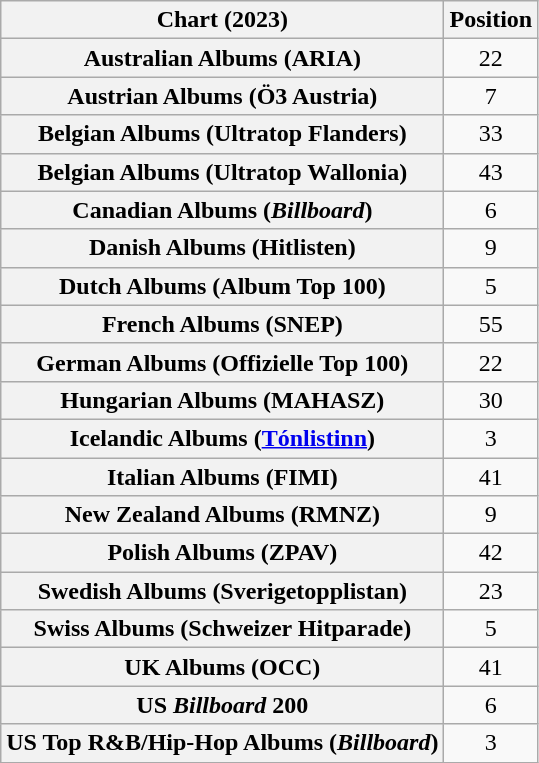<table class="wikitable sortable plainrowheaders" style="text-align:center">
<tr>
<th scope="col">Chart (2023)</th>
<th scope="col">Position</th>
</tr>
<tr>
<th scope="row">Australian Albums (ARIA)</th>
<td>22</td>
</tr>
<tr>
<th scope="row">Austrian Albums (Ö3 Austria)</th>
<td>7</td>
</tr>
<tr>
<th scope="row">Belgian Albums (Ultratop Flanders)</th>
<td>33</td>
</tr>
<tr>
<th scope="row">Belgian Albums (Ultratop Wallonia)</th>
<td>43</td>
</tr>
<tr>
<th scope="row">Canadian Albums (<em>Billboard</em>)</th>
<td>6</td>
</tr>
<tr>
<th scope="row">Danish Albums (Hitlisten)</th>
<td>9</td>
</tr>
<tr>
<th scope="row">Dutch Albums (Album Top 100)</th>
<td>5</td>
</tr>
<tr>
<th scope="row">French Albums (SNEP)</th>
<td>55</td>
</tr>
<tr>
<th scope="row">German Albums (Offizielle Top 100)</th>
<td>22</td>
</tr>
<tr>
<th scope="row">Hungarian Albums (MAHASZ)</th>
<td>30</td>
</tr>
<tr>
<th scope="row">Icelandic Albums (<a href='#'>Tónlistinn</a>)</th>
<td>3</td>
</tr>
<tr>
<th scope="row">Italian Albums (FIMI)</th>
<td>41</td>
</tr>
<tr>
<th scope="row">New Zealand Albums (RMNZ)</th>
<td>9</td>
</tr>
<tr>
<th scope="row">Polish Albums (ZPAV)</th>
<td>42</td>
</tr>
<tr>
<th scope="row">Swedish Albums (Sverigetopplistan)</th>
<td>23</td>
</tr>
<tr>
<th scope="row">Swiss Albums (Schweizer Hitparade)</th>
<td>5</td>
</tr>
<tr>
<th scope="row">UK Albums (OCC)</th>
<td>41</td>
</tr>
<tr>
<th scope="row">US <em>Billboard</em> 200</th>
<td>6</td>
</tr>
<tr>
<th scope="row">US Top R&B/Hip-Hop Albums (<em>Billboard</em>)</th>
<td>3</td>
</tr>
</table>
